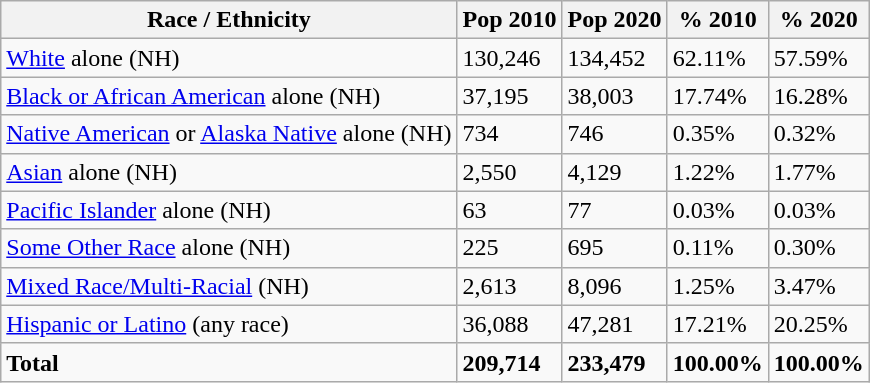<table class="wikitable">
<tr>
<th>Race / Ethnicity</th>
<th>Pop 2010</th>
<th>Pop 2020</th>
<th>% 2010</th>
<th>% 2020</th>
</tr>
<tr>
<td><a href='#'>White</a> alone (NH)</td>
<td>130,246</td>
<td>134,452</td>
<td>62.11%</td>
<td>57.59%</td>
</tr>
<tr>
<td><a href='#'>Black or African American</a> alone (NH)</td>
<td>37,195</td>
<td>38,003</td>
<td>17.74%</td>
<td>16.28%</td>
</tr>
<tr>
<td><a href='#'>Native American</a> or <a href='#'>Alaska Native</a> alone (NH)</td>
<td>734</td>
<td>746</td>
<td>0.35%</td>
<td>0.32%</td>
</tr>
<tr>
<td><a href='#'>Asian</a> alone (NH)</td>
<td>2,550</td>
<td>4,129</td>
<td>1.22%</td>
<td>1.77%</td>
</tr>
<tr>
<td><a href='#'>Pacific Islander</a> alone (NH)</td>
<td>63</td>
<td>77</td>
<td>0.03%</td>
<td>0.03%</td>
</tr>
<tr>
<td><a href='#'>Some Other Race</a> alone (NH)</td>
<td>225</td>
<td>695</td>
<td>0.11%</td>
<td>0.30%</td>
</tr>
<tr>
<td><a href='#'>Mixed Race/Multi-Racial</a> (NH)</td>
<td>2,613</td>
<td>8,096</td>
<td>1.25%</td>
<td>3.47%</td>
</tr>
<tr>
<td><a href='#'>Hispanic or Latino</a> (any race)</td>
<td>36,088</td>
<td>47,281</td>
<td>17.21%</td>
<td>20.25%</td>
</tr>
<tr>
<td><strong>Total</strong></td>
<td><strong>209,714</strong></td>
<td><strong>233,479</strong></td>
<td><strong>100.00%</strong></td>
<td><strong>100.00%</strong></td>
</tr>
</table>
